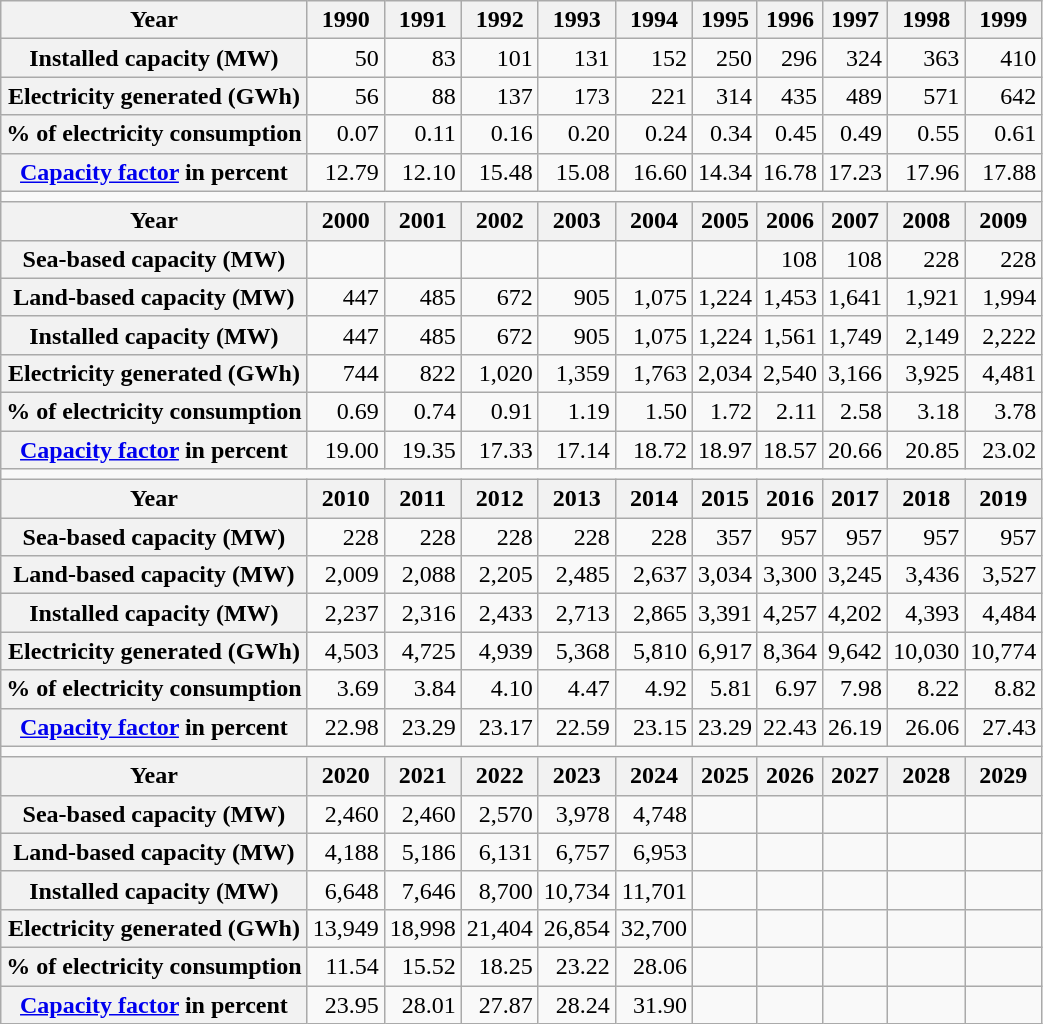<table class="wikitable" style="text-align: right">
<tr>
<th>Year</th>
<th>1990</th>
<th>1991</th>
<th>1992</th>
<th>1993</th>
<th>1994</th>
<th>1995</th>
<th>1996</th>
<th>1997</th>
<th>1998</th>
<th>1999</th>
</tr>
<tr>
<th>Installed capacity (MW)</th>
<td>50</td>
<td>83</td>
<td>101</td>
<td>131</td>
<td>152</td>
<td>250</td>
<td>296</td>
<td>324</td>
<td>363</td>
<td>410</td>
</tr>
<tr>
<th>Electricity generated (GWh)</th>
<td>56</td>
<td>88</td>
<td>137</td>
<td>173</td>
<td>221</td>
<td>314</td>
<td>435</td>
<td>489</td>
<td>571</td>
<td>642</td>
</tr>
<tr>
<th>% of electricity consumption</th>
<td>0.07</td>
<td>0.11</td>
<td>0.16</td>
<td>0.20</td>
<td>0.24</td>
<td>0.34</td>
<td>0.45</td>
<td>0.49</td>
<td>0.55</td>
<td>0.61</td>
</tr>
<tr>
<th><a href='#'>Capacity factor</a> in percent</th>
<td>12.79</td>
<td>12.10</td>
<td>15.48</td>
<td>15.08</td>
<td>16.60</td>
<td>14.34</td>
<td>16.78</td>
<td>17.23</td>
<td>17.96</td>
<td>17.88</td>
</tr>
<tr>
<td colspan="11"></td>
</tr>
<tr>
<th>Year</th>
<th>2000</th>
<th>2001</th>
<th>2002</th>
<th>2003</th>
<th>2004</th>
<th>2005</th>
<th>2006</th>
<th>2007</th>
<th>2008</th>
<th>2009</th>
</tr>
<tr>
<th>Sea-based capacity (MW)</th>
<td></td>
<td></td>
<td></td>
<td></td>
<td></td>
<td></td>
<td>108</td>
<td>108</td>
<td>228</td>
<td>228</td>
</tr>
<tr>
<th>Land-based capacity (MW)</th>
<td>447</td>
<td>485</td>
<td>672</td>
<td>905</td>
<td>1,075</td>
<td>1,224</td>
<td>1,453</td>
<td>1,641</td>
<td>1,921</td>
<td>1,994</td>
</tr>
<tr>
<th>Installed capacity (MW)</th>
<td>447</td>
<td>485</td>
<td>672</td>
<td>905</td>
<td>1,075</td>
<td>1,224</td>
<td>1,561</td>
<td>1,749</td>
<td>2,149</td>
<td>2,222</td>
</tr>
<tr>
<th>Electricity generated (GWh)</th>
<td>744</td>
<td>822</td>
<td>1,020</td>
<td>1,359</td>
<td>1,763</td>
<td>2,034</td>
<td>2,540</td>
<td>3,166</td>
<td>3,925</td>
<td>4,481</td>
</tr>
<tr>
<th>% of electricity consumption</th>
<td>0.69</td>
<td>0.74</td>
<td>0.91</td>
<td>1.19</td>
<td>1.50</td>
<td>1.72</td>
<td>2.11</td>
<td>2.58</td>
<td>3.18</td>
<td>3.78</td>
</tr>
<tr>
<th><a href='#'>Capacity factor</a> in percent</th>
<td>19.00</td>
<td>19.35</td>
<td>17.33</td>
<td>17.14</td>
<td>18.72</td>
<td>18.97</td>
<td>18.57</td>
<td>20.66</td>
<td>20.85</td>
<td>23.02</td>
</tr>
<tr>
<td colspan="11"></td>
</tr>
<tr>
<th>Year</th>
<th>2010</th>
<th>2011</th>
<th>2012</th>
<th>2013</th>
<th>2014</th>
<th>2015</th>
<th>2016</th>
<th>2017</th>
<th>2018</th>
<th>2019</th>
</tr>
<tr>
<th>Sea-based capacity (MW)</th>
<td>228</td>
<td>228</td>
<td>228</td>
<td>228</td>
<td>228</td>
<td>357</td>
<td>957</td>
<td>957</td>
<td>957</td>
<td>957</td>
</tr>
<tr>
<th>Land-based capacity (MW)</th>
<td>2,009</td>
<td>2,088</td>
<td>2,205</td>
<td>2,485</td>
<td>2,637</td>
<td>3,034</td>
<td>3,300</td>
<td>3,245</td>
<td>3,436</td>
<td>3,527</td>
</tr>
<tr>
<th>Installed capacity (MW)</th>
<td>2,237</td>
<td>2,316</td>
<td>2,433</td>
<td>2,713</td>
<td>2,865</td>
<td>3,391</td>
<td>4,257</td>
<td>4,202</td>
<td>4,393</td>
<td>4,484</td>
</tr>
<tr>
<th>Electricity generated (GWh)</th>
<td>4,503</td>
<td>4,725</td>
<td>4,939</td>
<td>5,368</td>
<td>5,810</td>
<td>6,917</td>
<td>8,364</td>
<td>9,642</td>
<td>10,030</td>
<td>10,774</td>
</tr>
<tr>
<th>% of electricity consumption</th>
<td>3.69</td>
<td>3.84</td>
<td>4.10</td>
<td>4.47</td>
<td>4.92</td>
<td>5.81</td>
<td>6.97</td>
<td>7.98</td>
<td>8.22</td>
<td>8.82</td>
</tr>
<tr>
<th><a href='#'>Capacity factor</a> in percent</th>
<td>22.98</td>
<td>23.29</td>
<td>23.17</td>
<td>22.59</td>
<td>23.15</td>
<td>23.29</td>
<td>22.43</td>
<td>26.19</td>
<td>26.06</td>
<td>27.43</td>
</tr>
<tr>
<td colspan="11"></td>
</tr>
<tr>
<th>Year</th>
<th>2020</th>
<th>2021</th>
<th>2022</th>
<th>2023</th>
<th>2024</th>
<th>2025</th>
<th>2026</th>
<th>2027</th>
<th>2028</th>
<th>2029</th>
</tr>
<tr>
<th>Sea-based capacity (MW)</th>
<td>2,460</td>
<td>2,460</td>
<td>2,570</td>
<td>3,978</td>
<td>4,748</td>
<td></td>
<td></td>
<td></td>
<td></td>
<td></td>
</tr>
<tr>
<th>Land-based capacity (MW)</th>
<td>4,188</td>
<td>5,186</td>
<td>6,131</td>
<td>6,757</td>
<td>6,953</td>
<td></td>
<td></td>
<td></td>
<td></td>
<td></td>
</tr>
<tr>
<th>Installed capacity (MW)</th>
<td>6,648</td>
<td>7,646</td>
<td>8,700</td>
<td>10,734</td>
<td>11,701</td>
<td></td>
<td></td>
<td></td>
<td></td>
<td></td>
</tr>
<tr>
<th>Electricity generated (GWh)</th>
<td>13,949</td>
<td>18,998</td>
<td>21,404</td>
<td>26,854</td>
<td>32,700</td>
<td></td>
<td></td>
<td></td>
<td></td>
<td></td>
</tr>
<tr>
<th>% of electricity consumption</th>
<td>11.54</td>
<td>15.52</td>
<td>18.25</td>
<td>23.22</td>
<td>28.06</td>
<td></td>
<td></td>
<td></td>
<td></td>
<td></td>
</tr>
<tr>
<th><a href='#'>Capacity factor</a> in percent</th>
<td>23.95</td>
<td>28.01</td>
<td>27.87</td>
<td>28.24</td>
<td>31.90</td>
<td></td>
<td></td>
<td></td>
<td></td>
<td></td>
</tr>
</table>
